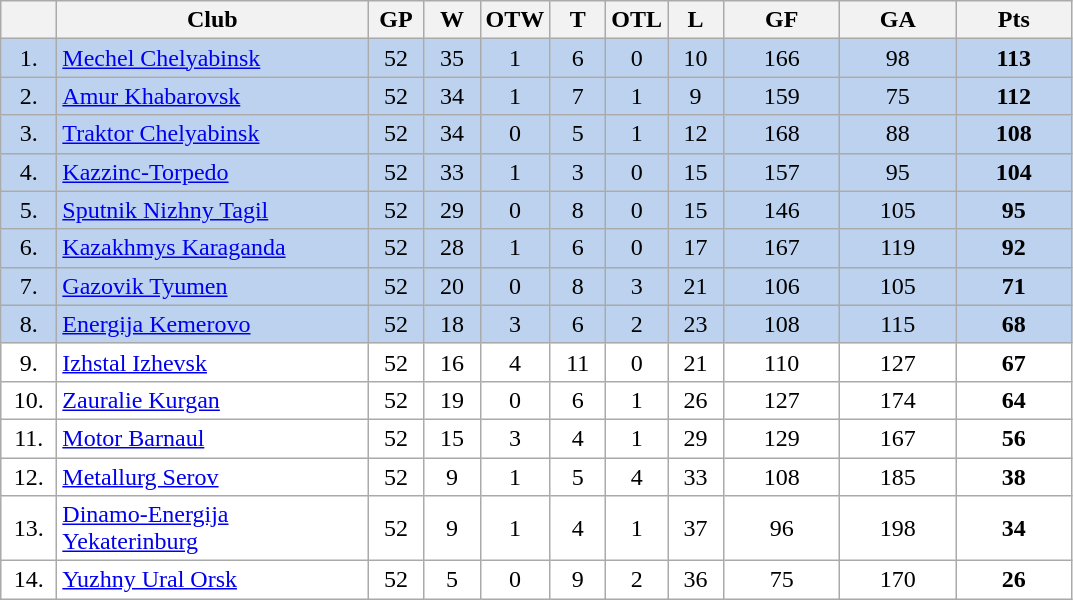<table class="wikitable">
<tr>
<th width="30"></th>
<th width="200">Club</th>
<th width="30">GP</th>
<th width="30">W</th>
<th width="30">OTW</th>
<th width="30">T</th>
<th width="30">OTL</th>
<th width="30">L</th>
<th width="70">GF</th>
<th width="70">GA</th>
<th width="70">Pts</th>
</tr>
<tr bgcolor="#BCD2EE" align="center">
<td>1.</td>
<td align="left"><a href='#'>Mechel Chelyabinsk</a></td>
<td>52</td>
<td>35</td>
<td>1</td>
<td>6</td>
<td>0</td>
<td>10</td>
<td>166</td>
<td>98</td>
<td><strong>113</strong></td>
</tr>
<tr bgcolor="#BCD2EE" align="center">
<td>2.</td>
<td align="left"><a href='#'>Amur Khabarovsk</a></td>
<td>52</td>
<td>34</td>
<td>1</td>
<td>7</td>
<td>1</td>
<td>9</td>
<td>159</td>
<td>75</td>
<td><strong>112</strong></td>
</tr>
<tr bgcolor="#BCD2EE" align="center">
<td>3.</td>
<td align="left"><a href='#'>Traktor Chelyabinsk</a></td>
<td>52</td>
<td>34</td>
<td>0</td>
<td>5</td>
<td>1</td>
<td>12</td>
<td>168</td>
<td>88</td>
<td><strong>108</strong></td>
</tr>
<tr bgcolor="#BCD2EE" align="center">
<td>4.</td>
<td align="left"><a href='#'>Kazzinc-Torpedo</a></td>
<td>52</td>
<td>33</td>
<td>1</td>
<td>3</td>
<td>0</td>
<td>15</td>
<td>157</td>
<td>95</td>
<td><strong>104</strong></td>
</tr>
<tr bgcolor="#BCD2EE" align="center">
<td>5.</td>
<td align="left"><a href='#'>Sputnik Nizhny Tagil</a></td>
<td>52</td>
<td>29</td>
<td>0</td>
<td>8</td>
<td>0</td>
<td>15</td>
<td>146</td>
<td>105</td>
<td><strong>95</strong></td>
</tr>
<tr bgcolor="#BCD2EE" align="center">
<td>6.</td>
<td align="left"><a href='#'>Kazakhmys Karaganda</a></td>
<td>52</td>
<td>28</td>
<td>1</td>
<td>6</td>
<td>0</td>
<td>17</td>
<td>167</td>
<td>119</td>
<td><strong>92</strong></td>
</tr>
<tr bgcolor="#BCD2EE" align="center">
<td>7.</td>
<td align="left"><a href='#'>Gazovik Tyumen</a></td>
<td>52</td>
<td>20</td>
<td>0</td>
<td>8</td>
<td>3</td>
<td>21</td>
<td>106</td>
<td>105</td>
<td><strong>71</strong></td>
</tr>
<tr bgcolor="#BCD2EE" align="center">
<td>8.</td>
<td align="left"><a href='#'>Energija Kemerovo</a></td>
<td>52</td>
<td>18</td>
<td>3</td>
<td>6</td>
<td>2</td>
<td>23</td>
<td>108</td>
<td>115</td>
<td><strong>68</strong></td>
</tr>
<tr bgcolor="#FFFFFF" align="center">
<td>9.</td>
<td align="left"><a href='#'>Izhstal Izhevsk</a></td>
<td>52</td>
<td>16</td>
<td>4</td>
<td>11</td>
<td>0</td>
<td>21</td>
<td>110</td>
<td>127</td>
<td><strong>67</strong></td>
</tr>
<tr bgcolor="#FFFFFF" align="center">
<td>10.</td>
<td align="left"><a href='#'>Zauralie Kurgan</a></td>
<td>52</td>
<td>19</td>
<td>0</td>
<td>6</td>
<td>1</td>
<td>26</td>
<td>127</td>
<td>174</td>
<td><strong>64</strong></td>
</tr>
<tr bgcolor="#FFFFFF" align="center">
<td>11.</td>
<td align="left"><a href='#'>Motor Barnaul</a></td>
<td>52</td>
<td>15</td>
<td>3</td>
<td>4</td>
<td>1</td>
<td>29</td>
<td>129</td>
<td>167</td>
<td><strong>56</strong></td>
</tr>
<tr bgcolor="#FFFFFF" align="center">
<td>12.</td>
<td align="left"><a href='#'>Metallurg Serov</a></td>
<td>52</td>
<td>9</td>
<td>1</td>
<td>5</td>
<td>4</td>
<td>33</td>
<td>108</td>
<td>185</td>
<td><strong>38</strong></td>
</tr>
<tr bgcolor="#FFFFFF" align="center">
<td>13.</td>
<td align="left"><a href='#'>Dinamo-Energija Yekaterinburg</a></td>
<td>52</td>
<td>9</td>
<td>1</td>
<td>4</td>
<td>1</td>
<td>37</td>
<td>96</td>
<td>198</td>
<td><strong>34</strong></td>
</tr>
<tr bgcolor="#FFFFFF" align="center">
<td>14.</td>
<td align="left"><a href='#'>Yuzhny Ural Orsk</a></td>
<td>52</td>
<td>5</td>
<td>0</td>
<td>9</td>
<td>2</td>
<td>36</td>
<td>75</td>
<td>170</td>
<td><strong>26</strong></td>
</tr>
</table>
